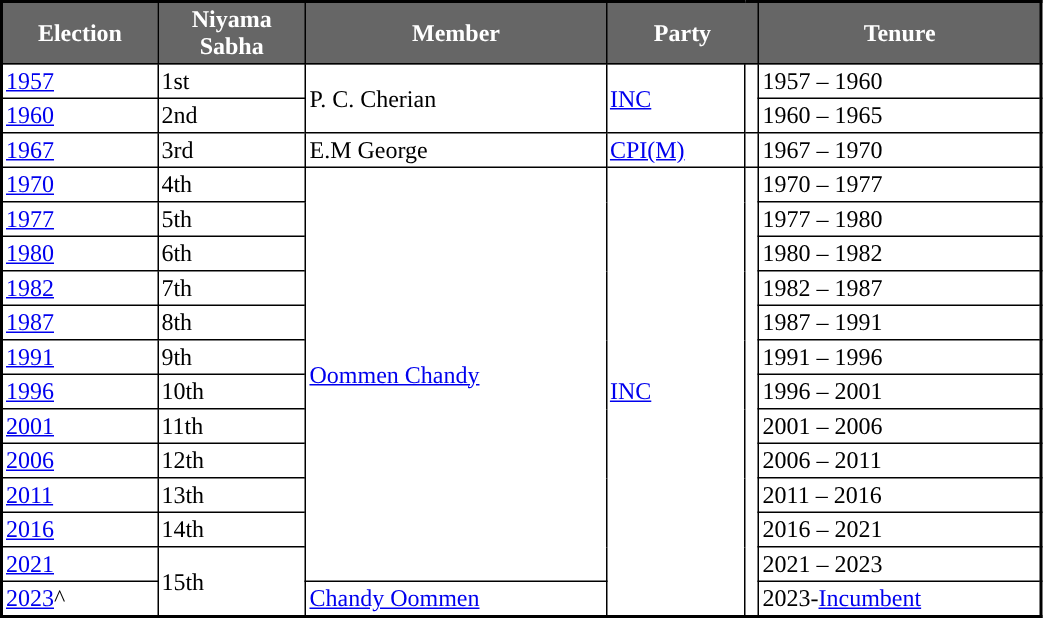<table class="sortable" width="55%" cellpadding="2" cellspacing="0" border="1" style="border-collapse: collapse; border: 2px #000000 solid; font-size: x-big">
<tr>
<th style="background-color:#666666; color:white">Election</th>
<th style="background-color:#666666; color:white">Niyama<br>Sabha</th>
<th style="background-color:#666666; color:white">Member</th>
<th style="background-color:#666666; color:white" colspan="2">Party</th>
<th style="background-color:#666666; color:white">Tenure</th>
</tr>
<tr>
<td><a href='#'>1957</a></td>
<td>1st</td>
<td rowspan="2">P. C. Cherian</td>
<td rowspan="2"><a href='#'>INC</a></td>
<td rowspan="2" width="4px" style="background-color: "></td>
<td>1957 – 1960</td>
</tr>
<tr>
<td><a href='#'>1960</a></td>
<td>2nd</td>
<td>1960 – 1965</td>
</tr>
<tr>
<td><a href='#'>1967</a></td>
<td>3rd</td>
<td>E.M George</td>
<td><a href='#'>CPI(M)</a></td>
<td width="4px" style="background-color: "></td>
<td>1967 – 1970</td>
</tr>
<tr>
<td><a href='#'>1970</a></td>
<td>4th</td>
<td rowspan="12"><a href='#'>Oommen Chandy</a></td>
<td rowspan="13"><a href='#'>INC</a></td>
<td rowspan="13" width="4px" style="background-color: "></td>
<td>1970 – 1977</td>
</tr>
<tr>
<td><a href='#'>1977</a></td>
<td>5th</td>
<td>1977 – 1980</td>
</tr>
<tr>
<td><a href='#'>1980</a></td>
<td>6th</td>
<td>1980 – 1982</td>
</tr>
<tr>
<td><a href='#'>1982</a></td>
<td>7th</td>
<td>1982 – 1987</td>
</tr>
<tr>
<td><a href='#'>1987</a></td>
<td>8th</td>
<td>1987 – 1991</td>
</tr>
<tr>
<td><a href='#'>1991</a></td>
<td>9th</td>
<td>1991 – 1996</td>
</tr>
<tr>
<td><a href='#'>1996</a></td>
<td>10th</td>
<td>1996 – 2001</td>
</tr>
<tr>
<td><a href='#'>2001</a></td>
<td>11th</td>
<td>2001 – 2006</td>
</tr>
<tr>
<td><a href='#'>2006</a></td>
<td>12th</td>
<td>2006 – 2011</td>
</tr>
<tr>
<td><a href='#'>2011</a></td>
<td>13th</td>
<td>2011 – 2016</td>
</tr>
<tr>
<td><a href='#'>2016</a></td>
<td>14th</td>
<td>2016 – 2021</td>
</tr>
<tr>
<td><a href='#'>2021</a></td>
<td rowspan="2">15th</td>
<td>2021 – 2023</td>
</tr>
<tr>
<td><a href='#'>2023</a>^</td>
<td rowspan="12"><a href='#'>Chandy Oommen</a></td>
<td>2023-<a href='#'>Incumbent</a></td>
</tr>
</table>
